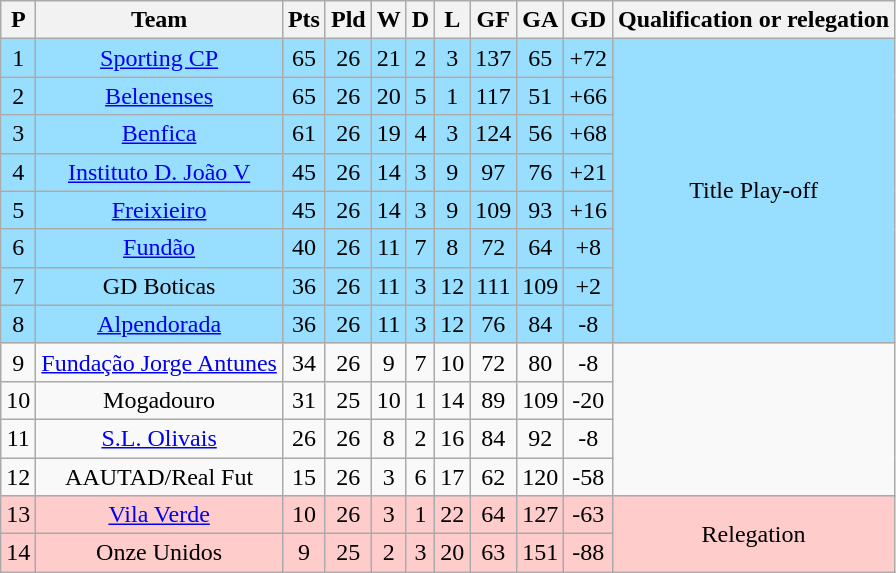<table class="wikitable sortable" style="text-align: center;">
<tr>
<th align="center">P</th>
<th align="center">Team</th>
<th align="center">Pts</th>
<th align="center">Pld</th>
<th align="center">W</th>
<th align="center">D</th>
<th align="center">L</th>
<th align="center">GF</th>
<th align="center">GA</th>
<th align="center">GD</th>
<th align="center">Qualification or relegation</th>
</tr>
<tr ! style="background:#97DEFF;">
<td>1</td>
<td><a href='#'>Sporting CP</a></td>
<td>65</td>
<td>26</td>
<td>21</td>
<td>2</td>
<td>3</td>
<td>137</td>
<td>65</td>
<td>+72</td>
<td rowspan=8 align="center">Title Play-off</td>
</tr>
<tr ! style="background:#97DEFF;">
<td>2</td>
<td><a href='#'>Belenenses</a></td>
<td>65</td>
<td>26</td>
<td>20</td>
<td>5</td>
<td>1</td>
<td>117</td>
<td>51</td>
<td>+66</td>
</tr>
<tr ! style="background:#97DEFF;">
<td>3</td>
<td><a href='#'>Benfica</a></td>
<td>61</td>
<td>26</td>
<td>19</td>
<td>4</td>
<td>3</td>
<td>124</td>
<td>56</td>
<td>+68</td>
</tr>
<tr ! style="background:#97DEFF;">
<td>4</td>
<td><a href='#'>Instituto D. João V</a></td>
<td>45</td>
<td>26</td>
<td>14</td>
<td>3</td>
<td>9</td>
<td>97</td>
<td>76</td>
<td>+21</td>
</tr>
<tr ! style="background:#97DEFF;">
<td>5</td>
<td><a href='#'>Freixieiro</a></td>
<td>45</td>
<td>26</td>
<td>14</td>
<td>3</td>
<td>9</td>
<td>109</td>
<td>93</td>
<td>+16</td>
</tr>
<tr ! style="background:#97DEFF;">
<td>6</td>
<td><a href='#'>Fundão</a></td>
<td>40</td>
<td>26</td>
<td>11</td>
<td>7</td>
<td>8</td>
<td>72</td>
<td>64</td>
<td>+8</td>
</tr>
<tr ! style="background:#97DEFF;">
<td>7</td>
<td>GD Boticas</td>
<td>36</td>
<td>26</td>
<td>11</td>
<td>3</td>
<td>12</td>
<td>111</td>
<td>109</td>
<td>+2</td>
</tr>
<tr ! style="background:#97DEFF;">
<td>8</td>
<td><a href='#'>Alpendorada</a></td>
<td>36</td>
<td>26</td>
<td>11</td>
<td>3</td>
<td>12</td>
<td>76</td>
<td>84</td>
<td>-8</td>
</tr>
<tr>
<td>9</td>
<td><a href='#'>Fundação Jorge Antunes</a></td>
<td>34</td>
<td>26</td>
<td>9</td>
<td>7</td>
<td>10</td>
<td>72</td>
<td>80</td>
<td>-8</td>
</tr>
<tr>
<td>10</td>
<td>Mogadouro</td>
<td>31</td>
<td>25</td>
<td>10</td>
<td>1</td>
<td>14</td>
<td>89</td>
<td>109</td>
<td>-20</td>
</tr>
<tr>
<td>11</td>
<td><a href='#'>S.L. Olivais</a></td>
<td>26</td>
<td>26</td>
<td>8</td>
<td>2</td>
<td>16</td>
<td>84</td>
<td>92</td>
<td>-8</td>
</tr>
<tr>
<td>12</td>
<td>AAUTAD/Real Fut</td>
<td>15</td>
<td>26</td>
<td>3</td>
<td>6</td>
<td>17</td>
<td>62</td>
<td>120</td>
<td>-58</td>
</tr>
<tr ! style="background:#FFCCCC;">
<td>13</td>
<td><a href='#'>Vila Verde</a></td>
<td>10</td>
<td>26</td>
<td>3</td>
<td>1</td>
<td>22</td>
<td>64</td>
<td>127</td>
<td>-63</td>
<td rowspan=2 align="center">Relegation</td>
</tr>
<tr ! style="background:#FFCCCC;">
<td>14</td>
<td>Onze Unidos</td>
<td>9</td>
<td>25</td>
<td>2</td>
<td>3</td>
<td>20</td>
<td>63</td>
<td>151</td>
<td>-88</td>
</tr>
</table>
